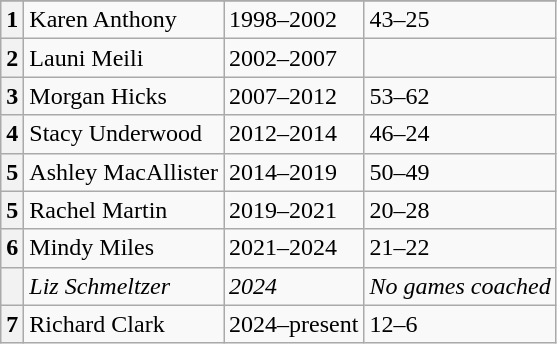<table class=wikitable>
<tr>
</tr>
<tr>
<th>1</th>
<td>Karen Anthony</td>
<td>1998–2002</td>
<td>43–25 </td>
</tr>
<tr>
<th>2</th>
<td>Launi Meili</td>
<td>2002–2007</td>
<td> </td>
</tr>
<tr>
<th>3</th>
<td>Morgan Hicks</td>
<td>2007–2012</td>
<td>53–62 </td>
</tr>
<tr>
<th>4</th>
<td>Stacy Underwood</td>
<td>2012–2014</td>
<td>46–24 </td>
</tr>
<tr>
<th>5</th>
<td>Ashley MacAllister</td>
<td>2014–2019</td>
<td>50–49 </td>
</tr>
<tr>
<th>5</th>
<td>Rachel Martin</td>
<td>2019–2021</td>
<td>20–28 </td>
</tr>
<tr>
<th>6</th>
<td>Mindy Miles</td>
<td>2021–2024</td>
<td>21–22 </td>
</tr>
<tr>
<th></th>
<td><em>Liz Schmeltzer</em></td>
<td><em>2024</em></td>
<td><em>No games coached</em></td>
</tr>
<tr>
<th>7</th>
<td>Richard Clark</td>
<td>2024–present</td>
<td>12–6 </td>
</tr>
</table>
